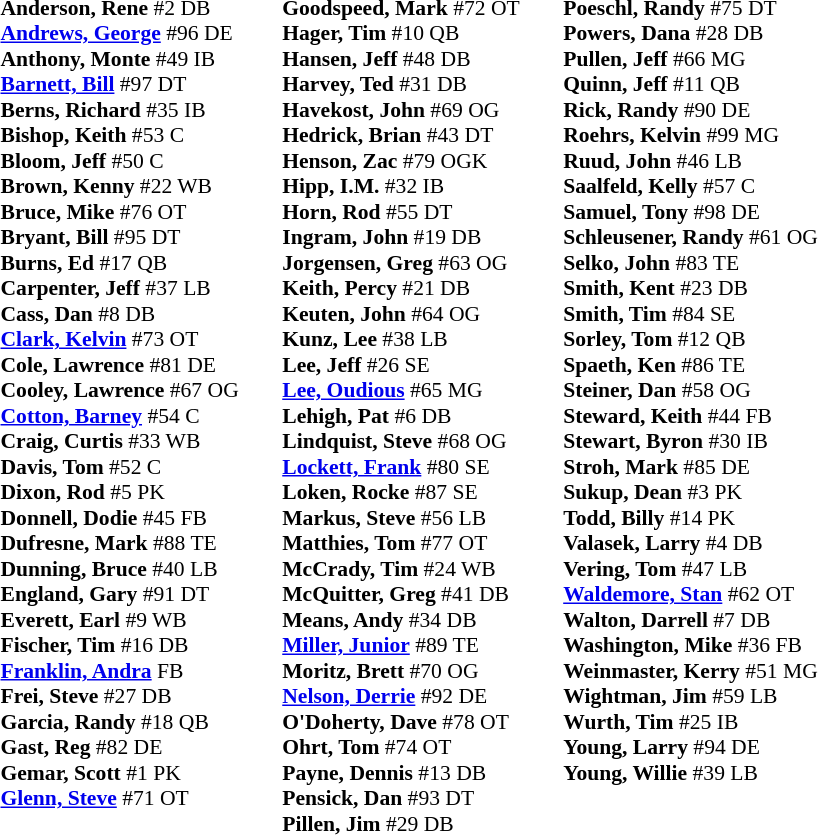<table class="toccolours" style="border-collapse:collapse; font-size:90%;">
<tr>
<td colspan="7" align="center"></td>
</tr>
<tr>
<td colspan=7 align="right"></td>
</tr>
<tr>
<td valign="top"><br><strong>Anderson, Rene</strong> #2  DB<br>
<strong><a href='#'>Andrews, George</a></strong> #96  DE<br>
<strong>Anthony, Monte</strong> #49  IB<br>
<strong><a href='#'>Barnett, Bill</a></strong> #97  DT<br>
<strong>Berns, Richard</strong> #35  IB<br>
<strong>Bishop, Keith</strong> #53  C<br>
<strong>Bloom, Jeff</strong> #50  C<br>
<strong>Brown, Kenny</strong> #22  WB<br>
<strong>Bruce, Mike</strong> #76  OT<br>
<strong>Bryant, Bill</strong> #95  DT<br>
<strong>Burns, Ed</strong> #17  QB<br>
<strong>Carpenter, Jeff</strong> #37  LB<br>
<strong>Cass, Dan</strong> #8  DB<br>
<strong><a href='#'>Clark, Kelvin</a></strong> #73  OT<br>
<strong>Cole, Lawrence</strong> #81  DE<br>
<strong>Cooley, Lawrence</strong> #67  OG<br>
<strong><a href='#'>Cotton, Barney</a></strong> #54  C<br>
<strong>Craig, Curtis</strong> #33  WB<br>
<strong>Davis, Tom</strong> #52  C<br>
<strong>Dixon, Rod</strong> #5  PK<br>
<strong>Donnell, Dodie</strong> #45  FB<br>
<strong>Dufresne, Mark</strong> #88  TE<br>
<strong>Dunning, Bruce</strong> #40  LB<br>
<strong>England, Gary</strong> #91  DT<br>
<strong>Everett, Earl</strong> #9  WB<br>
<strong>Fischer, Tim</strong> #16  DB<br>
<strong><a href='#'>Franklin, Andra</a></strong>  FB<br>
<strong>Frei, Steve</strong> #27  DB<br>
<strong>Garcia, Randy</strong> #18  QB<br>
<strong>Gast, Reg</strong> #82  DE<br>
<strong>Gemar, Scott</strong> #1  PK<br>
<strong><a href='#'>Glenn, Steve</a></strong> #71  OT<br></td>
<td width="25"> </td>
<td valign="top"><br><strong>Goodspeed, Mark</strong> #72  OT<br>
<strong>Hager, Tim</strong> #10  QB<br>
<strong>Hansen, Jeff</strong> #48  DB<br>
<strong>Harvey, Ted</strong> #31  DB<br>
<strong>Havekost, John</strong> #69  OG<br>
<strong>Hedrick, Brian</strong> #43  DT<br>
<strong>Henson, Zac</strong> #79 OGK<br>
<strong>Hipp, I.M.</strong> #32  IB<br>
<strong>Horn, Rod</strong> #55  DT<br>
<strong>Ingram, John</strong> #19  DB<br>
<strong>Jorgensen, Greg</strong> #63  OG<br>
<strong>Keith, Percy</strong> #21  DB<br>
<strong>Keuten, John</strong> #64  OG<br>
<strong>Kunz, Lee</strong> #38  LB<br>
<strong>Lee, Jeff</strong> #26  SE<br>
<strong><a href='#'>Lee, Oudious</a></strong> #65  MG<br>
<strong>Lehigh, Pat</strong> #6  DB<br>
<strong>Lindquist, Steve</strong> #68  OG<br>
<strong><a href='#'>Lockett, Frank</a></strong> #80  SE<br>
<strong>Loken, Rocke</strong> #87  SE<br>
<strong>Markus, Steve</strong> #56  LB<br>
<strong>Matthies, Tom</strong> #77  OT<br>
<strong>McCrady, Tim</strong> #24  WB<br>
<strong>McQuitter, Greg</strong> #41  DB<br>
<strong>Means, Andy</strong> #34  DB<br>
<strong><a href='#'>Miller, Junior</a></strong> #89  TE<br>
<strong>Moritz, Brett</strong> #70  OG<br>
<strong><a href='#'>Nelson, Derrie</a></strong> #92  DE<br>
<strong>O'Doherty, Dave</strong> #78  OT<br>
<strong>Ohrt, Tom</strong> #74  OT<br>
<strong>Payne, Dennis</strong> #13  DB<br>
<strong>Pensick, Dan</strong> #93  DT<br>
<strong>Pillen, Jim</strong> #29  DB<br></td>
<td width="25"> </td>
<td valign="top"><br><strong>Poeschl, Randy</strong> #75  DT<br>
<strong>Powers, Dana</strong> #28  DB<br>
<strong>Pullen, Jeff</strong> #66  MG<br>
<strong>Quinn, Jeff</strong> #11  QB<br>
<strong>Rick, Randy</strong> #90  DE<br>
<strong>Roehrs, Kelvin</strong> #99  MG<br>
<strong>Ruud, John</strong> #46  LB<br>
<strong>Saalfeld, Kelly</strong> #57  C<br>
<strong>Samuel, Tony</strong> #98  DE<br>
<strong>Schleusener, Randy</strong> #61  OG<br>
<strong>Selko, John</strong> #83  TE<br>
<strong>Smith, Kent</strong> #23  DB<br>
<strong>Smith, Tim</strong> #84  SE<br>
<strong>Sorley, Tom</strong> #12  QB<br>
<strong>Spaeth, Ken</strong> #86  TE<br>
<strong>Steiner, Dan</strong> #58  OG<br>
<strong>Steward, Keith</strong> #44  FB<br>
<strong>Stewart, Byron</strong> #30  IB<br>
<strong>Stroh, Mark</strong> #85  DE<br>
<strong>Sukup, Dean</strong> #3  PK<br>
<strong>Todd, Billy</strong> #14  PK<br>
<strong>Valasek, Larry</strong> #4  DB<br>
<strong>Vering, Tom</strong> #47  LB<br>
<strong><a href='#'>Waldemore, Stan</a></strong> #62  OT<br>
<strong>Walton, Darrell</strong> #7  DB<br>
<strong>Washington, Mike</strong> #36  FB<br>
<strong>Weinmaster, Kerry</strong> #51  MG<br>
<strong>Wightman, Jim</strong> #59  LB<br>
<strong>Wurth, Tim</strong> #25  IB<br>
<strong>Young, Larry</strong> #94  DE<br>
<strong>Young, Willie</strong> #39  LB<br></td>
</tr>
<tr>
<td colspan="5" valign="bottom" align="right"></td>
</tr>
</table>
